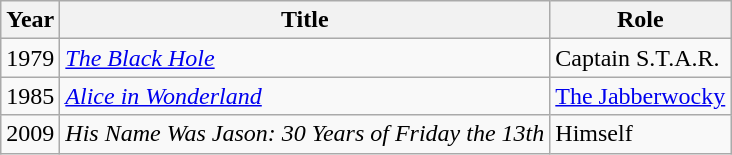<table class="wikitable">
<tr>
<th>Year</th>
<th>Title</th>
<th>Role</th>
</tr>
<tr>
<td>1979</td>
<td><em><a href='#'>The Black Hole</a></em></td>
<td>Captain S.T.A.R.</td>
</tr>
<tr>
<td>1985</td>
<td><em><a href='#'>Alice in Wonderland</a></em></td>
<td><a href='#'>The Jabberwocky</a></td>
</tr>
<tr>
<td>2009</td>
<td><em>His Name Was Jason: 30 Years of Friday the 13th</em></td>
<td>Himself</td>
</tr>
</table>
